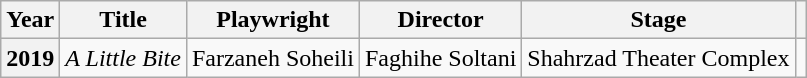<table class="wikitable plainrowheaders sortable"  style=font-size:100%>
<tr>
<th scope="col">Year</th>
<th scope="col">Title</th>
<th scope="col">Playwright</th>
<th scope="col">Director</th>
<th scope="col" class="unsortable">Stage</th>
<th scope="col" class="unsortable"></th>
</tr>
<tr>
<th scope=row>2019</th>
<td><em>A Little Bite</em></td>
<td>Farzaneh Soheili</td>
<td>Faghihe Soltani</td>
<td>Shahrzad Theater Complex</td>
<td></td>
</tr>
</table>
